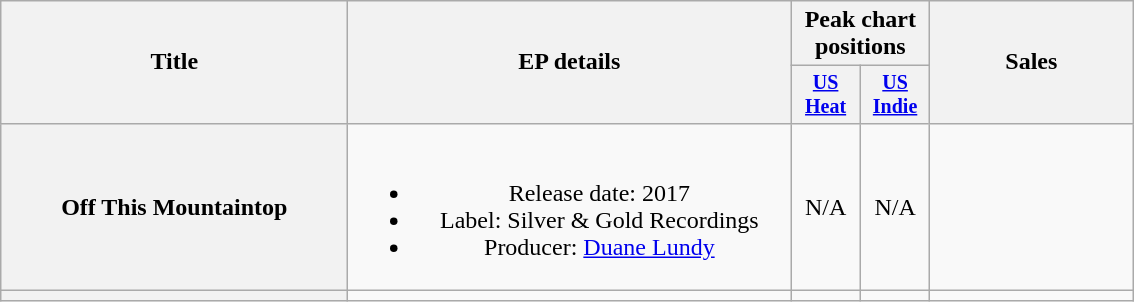<table class="wikitable plainrowheaders" style="text-align:center;">
<tr>
<th rowspan="2" style="width:14em;">Title</th>
<th rowspan="2" style="width:18em;">EP details</th>
<th colspan="2">Peak chart positions</th>
<th rowspan="2" style="width:8em;">Sales</th>
</tr>
<tr style="font-size:smaller;">
<th width="40"><a href='#'>US<br> Heat</a></th>
<th width="40"><a href='#'>US <br>Indie</a></th>
</tr>
<tr>
<th scope="row">Off This Mountaintop</th>
<td><br><ul><li>Release date: 2017</li><li>Label: Silver & Gold Recordings</li><li>Producer: <a href='#'>Duane Lundy</a></li></ul></td>
<td>N/A</td>
<td>N/A</td>
<td></td>
</tr>
<tr>
<th scope="row"></th>
<td></td>
<td></td>
<td></td>
<td></td>
</tr>
</table>
